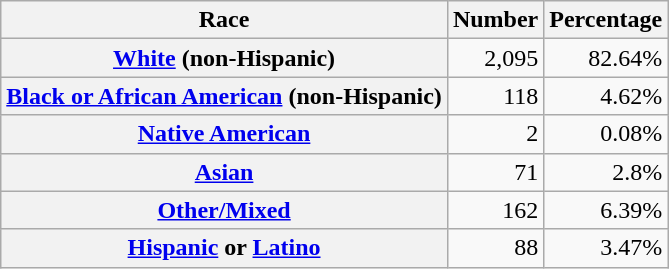<table class="wikitable" style="text-align:right">
<tr>
<th scope="col">Race</th>
<th scope="col">Number</th>
<th scope="col">Percentage</th>
</tr>
<tr>
<th scope="row"><a href='#'>White</a> (non-Hispanic)</th>
<td>2,095</td>
<td>82.64%</td>
</tr>
<tr>
<th scope="row"><a href='#'>Black or African American</a> (non-Hispanic)</th>
<td>118</td>
<td>4.62%</td>
</tr>
<tr>
<th scope="row"><a href='#'>Native American</a></th>
<td>2</td>
<td>0.08%</td>
</tr>
<tr>
<th scope="row"><a href='#'>Asian</a></th>
<td>71</td>
<td>2.8%</td>
</tr>
<tr>
<th scope="row"><a href='#'>Other/Mixed</a></th>
<td>162</td>
<td>6.39%</td>
</tr>
<tr>
<th scope="row"><a href='#'>Hispanic</a> or <a href='#'>Latino</a></th>
<td>88</td>
<td>3.47%</td>
</tr>
</table>
